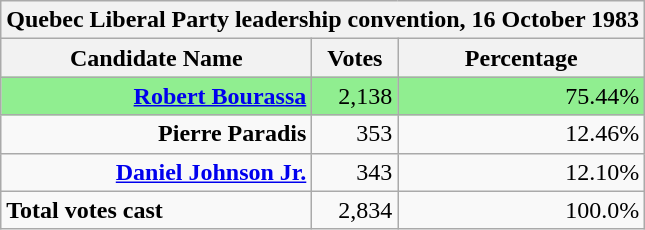<table class="wikitable">
<tr>
<th colspan= 3>Quebec Liberal Party leadership convention, 16 October 1983</th>
</tr>
<tr>
<th colspan = "1">Candidate Name</th>
<th width = "50">Votes</th>
<th>Percentage</th>
</tr>
<tr style="text-align:right;background:lightgreen;">
<td width="200"><strong><a href='#'>Robert Bourassa</a></strong></td>
<td>2,138</td>
<td>75.44%</td>
</tr>
<tr style="text-align:right;">
<td width="200"><strong>Pierre Paradis</strong></td>
<td>353</td>
<td>12.46%</td>
</tr>
<tr style="text-align:right;">
<td width="200"><strong><a href='#'>Daniel Johnson Jr.</a></strong></td>
<td>343</td>
<td>12.10%</td>
</tr>
<tr style="text-align:right;">
<td colspan = "1" style="text-align:left;"><strong>Total votes cast</strong></td>
<td>2,834</td>
<td>100.0%</td>
</tr>
</table>
